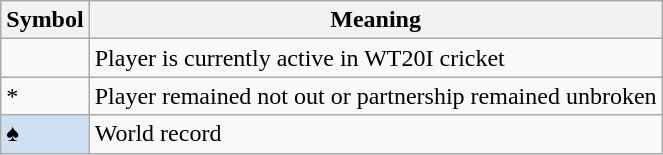<table class="wikitable">
<tr>
<th>Symbol</th>
<th>Meaning</th>
</tr>
<tr>
<td></td>
<td>Player is currently active in WT20I cricket</td>
</tr>
<tr>
<td>*</td>
<td>Player remained not out or partnership remained unbroken</td>
</tr>
<tr>
<td style="background:#cee0f2;">♠</td>
<td>World record</td>
</tr>
</table>
